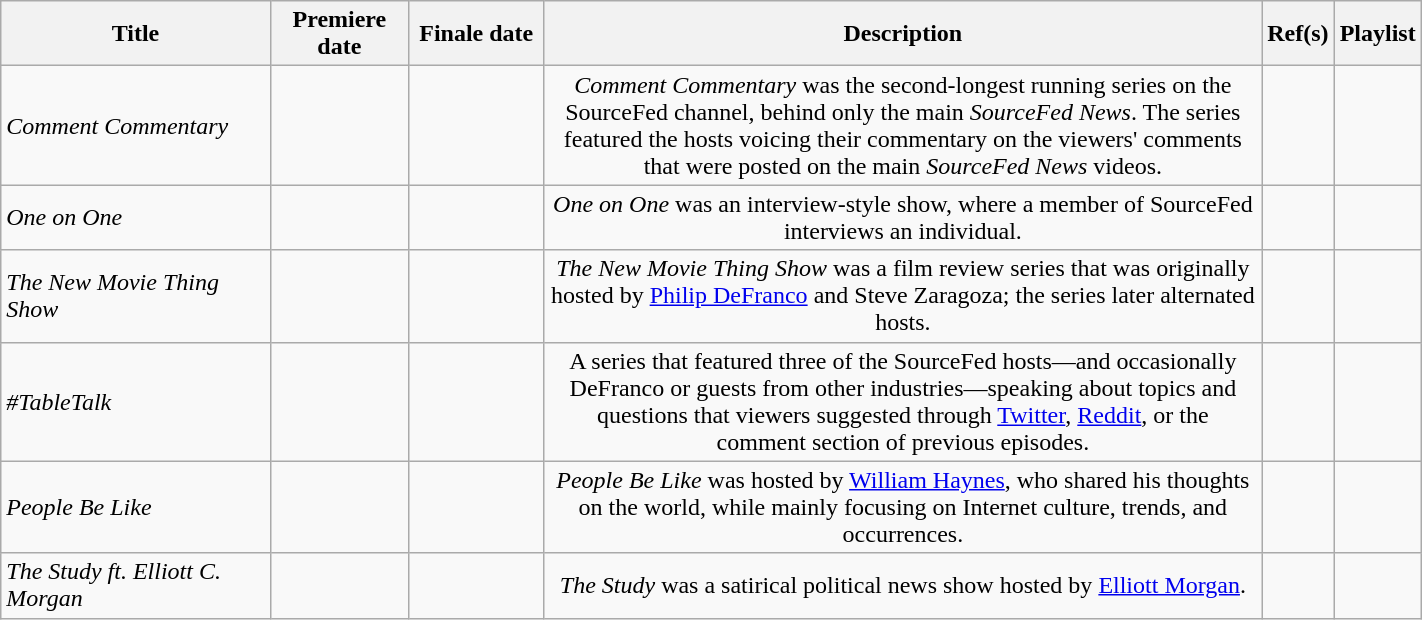<table class="wikitable plainrowheaders sortable" style="width:75%;text-align:center;">
<tr>
<th scope="col" style="width:20%;">Title</th>
<th scope="col" style="width:10%;">Premiere date</th>
<th scope="col" style="width:10%;">Finale date</th>
<th class="unsortable" style="width:55%;">Description</th>
<th class="unsortable" style="width:5%;">Ref(s)</th>
<th class="unsortable" style="width:5%;">Playlist</th>
</tr>
<tr>
<td scope="row" style="text-align:left;"><em>Comment Commentary </em></td>
<td></td>
<td></td>
<td><em>Comment Commentary</em> was the second-longest running series on the SourceFed channel, behind only the main <em>SourceFed News</em>. The series featured the hosts voicing their commentary on the viewers' comments that were posted on the main <em>SourceFed News</em> videos.</td>
<td></td>
<td></td>
</tr>
<tr>
<td scope="row" style="text-align:left;"><em>One on One</em></td>
<td></td>
<td></td>
<td><em>One on One</em> was an interview-style show, where a member of SourceFed interviews an individual.</td>
<td></td>
<td></td>
</tr>
<tr>
<td scope="row" style="text-align:left;"><em>The New Movie Thing Show</em></td>
<td></td>
<td></td>
<td><em>The New Movie Thing Show</em> was a film review series that was originally hosted by <a href='#'>Philip DeFranco</a> and Steve Zaragoza; the series later alternated hosts.</td>
<td></td>
<td></td>
</tr>
<tr>
<td scope="row" style="text-align:left;"><em>#TableTalk</em></td>
<td></td>
<td></td>
<td>A series that featured three of the SourceFed hosts—and occasionally DeFranco or guests from other industries—speaking about topics and questions that viewers suggested through <a href='#'>Twitter</a>, <a href='#'>Reddit</a>, or the comment section of previous episodes.</td>
<td></td>
<td></td>
</tr>
<tr>
<td scope="row" style="text-align:left;"><em>People Be Like</em></td>
<td></td>
<td></td>
<td><em>People Be Like</em> was hosted by <a href='#'>William Haynes</a>, who shared his thoughts on the world, while mainly focusing on Internet culture, trends, and occurrences.</td>
<td></td>
<td></td>
</tr>
<tr>
<td scope="row" style="text-align:left;"><em>The Study ft. Elliott C. Morgan</em></td>
<td></td>
<td></td>
<td><em>The Study</em> was a satirical political news show hosted by <a href='#'>Elliott Morgan</a>.</td>
<td></td>
<td></td>
</tr>
</table>
